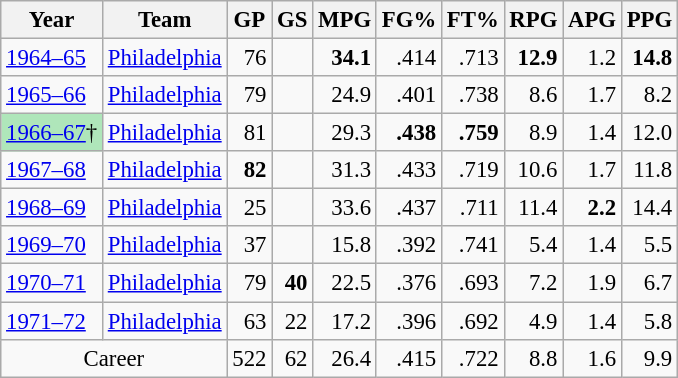<table class="wikitable sortable" style="font-size:95%; text-align:right;">
<tr>
<th>Year</th>
<th>Team</th>
<th>GP</th>
<th>GS</th>
<th>MPG</th>
<th>FG%</th>
<th>FT%</th>
<th>RPG</th>
<th>APG</th>
<th>PPG</th>
</tr>
<tr>
<td style="text-align:left;"><a href='#'>1964–65</a></td>
<td style="text-align:left;"><a href='#'>Philadelphia</a></td>
<td>76</td>
<td></td>
<td><strong>34.1</strong></td>
<td>.414</td>
<td>.713</td>
<td><strong>12.9</strong></td>
<td>1.2</td>
<td><strong>14.8</strong></td>
</tr>
<tr>
<td style="text-align:left;"><a href='#'>1965–66</a></td>
<td style="text-align:left;"><a href='#'>Philadelphia</a></td>
<td>79</td>
<td></td>
<td>24.9</td>
<td>.401</td>
<td>.738</td>
<td>8.6</td>
<td>1.7</td>
<td>8.2</td>
</tr>
<tr>
<td style="text-align:left;background:#afe6ba;"><a href='#'>1966–67</a>†</td>
<td style="text-align:left;"><a href='#'>Philadelphia</a></td>
<td>81</td>
<td></td>
<td>29.3</td>
<td><strong>.438</strong></td>
<td><strong>.759</strong></td>
<td>8.9</td>
<td>1.4</td>
<td>12.0</td>
</tr>
<tr>
<td style="text-align:left;"><a href='#'>1967–68</a></td>
<td style="text-align:left;"><a href='#'>Philadelphia</a></td>
<td><strong>82</strong></td>
<td></td>
<td>31.3</td>
<td>.433</td>
<td>.719</td>
<td>10.6</td>
<td>1.7</td>
<td>11.8</td>
</tr>
<tr>
<td style="text-align:left;"><a href='#'>1968–69</a></td>
<td style="text-align:left;"><a href='#'>Philadelphia</a></td>
<td>25</td>
<td></td>
<td>33.6</td>
<td>.437</td>
<td>.711</td>
<td>11.4</td>
<td><strong>2.2</strong></td>
<td>14.4</td>
</tr>
<tr>
<td style="text-align:left;"><a href='#'>1969–70</a></td>
<td style="text-align:left;"><a href='#'>Philadelphia</a></td>
<td>37</td>
<td></td>
<td>15.8</td>
<td>.392</td>
<td>.741</td>
<td>5.4</td>
<td>1.4</td>
<td>5.5</td>
</tr>
<tr>
<td style="text-align:left;"><a href='#'>1970–71</a></td>
<td style="text-align:left;"><a href='#'>Philadelphia</a></td>
<td>79</td>
<td><strong>40</strong></td>
<td>22.5</td>
<td>.376</td>
<td>.693</td>
<td>7.2</td>
<td>1.9</td>
<td>6.7</td>
</tr>
<tr>
<td style="text-align:left;"><a href='#'>1971–72</a></td>
<td style="text-align:left;"><a href='#'>Philadelphia</a></td>
<td>63</td>
<td>22</td>
<td>17.2</td>
<td>.396</td>
<td>.692</td>
<td>4.9</td>
<td>1.4</td>
<td>5.8</td>
</tr>
<tr class="sortbottom">
<td colspan="2" style="text-align:center;">Career</td>
<td>522</td>
<td>62</td>
<td>26.4</td>
<td>.415</td>
<td>.722</td>
<td>8.8</td>
<td>1.6</td>
<td>9.9</td>
</tr>
</table>
